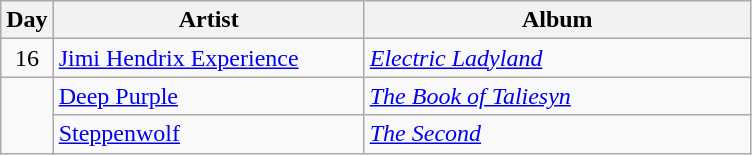<table class="wikitable" border="1">
<tr>
<th>Day</th>
<th width="200">Artist</th>
<th width="250">Album</th>
</tr>
<tr>
<td style="text-align:center;" rowspan="1">16</td>
<td><a href='#'>Jimi Hendrix Experience</a></td>
<td><em><a href='#'>Electric Ladyland</a></em></td>
</tr>
<tr>
<td rowspan="2" align="center"></td>
<td><a href='#'>Deep Purple</a></td>
<td><em><a href='#'>The Book of Taliesyn</a></em></td>
</tr>
<tr>
<td><a href='#'>Steppenwolf</a></td>
<td><em><a href='#'>The Second</a></em></td>
</tr>
</table>
